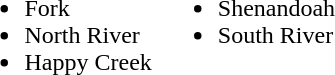<table border="0">
<tr>
<td valign="top"><br><ul><li>Fork</li><li>North River</li><li>Happy Creek</li></ul></td>
<td valign="top"><br><ul><li>Shenandoah</li><li>South River</li></ul></td>
</tr>
</table>
